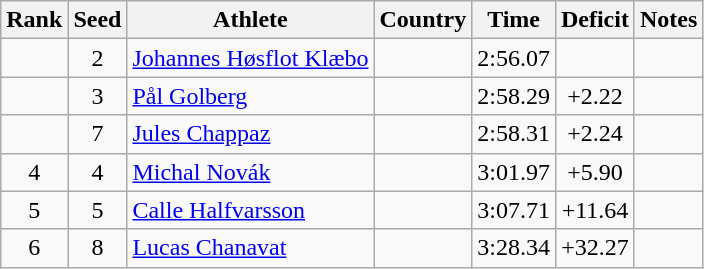<table class="wikitable sortable" style="text-align:center">
<tr>
<th>Rank</th>
<th>Seed</th>
<th>Athlete</th>
<th>Country</th>
<th>Time</th>
<th>Deficit</th>
<th>Notes</th>
</tr>
<tr>
<td></td>
<td>2</td>
<td align=left><a href='#'>Johannes Høsflot Klæbo</a></td>
<td align=left></td>
<td>2:56.07</td>
<td></td>
<td></td>
</tr>
<tr>
<td></td>
<td>3</td>
<td align=left><a href='#'>Pål Golberg</a></td>
<td align=left></td>
<td>2:58.29</td>
<td>+2.22</td>
<td></td>
</tr>
<tr>
<td></td>
<td>7</td>
<td align=left><a href='#'>Jules Chappaz</a></td>
<td align=left></td>
<td>2:58.31</td>
<td>+2.24</td>
<td></td>
</tr>
<tr>
<td>4</td>
<td>4</td>
<td align=left><a href='#'>Michal Novák</a></td>
<td align=left></td>
<td>3:01.97</td>
<td>+5.90</td>
<td></td>
</tr>
<tr>
<td>5</td>
<td>5</td>
<td align=left><a href='#'>Calle Halfvarsson</a></td>
<td align=left></td>
<td>3:07.71</td>
<td>+11.64</td>
<td></td>
</tr>
<tr>
<td>6</td>
<td>8</td>
<td align=left><a href='#'>Lucas Chanavat</a></td>
<td align=left></td>
<td>3:28.34</td>
<td>+32.27</td>
<td></td>
</tr>
</table>
